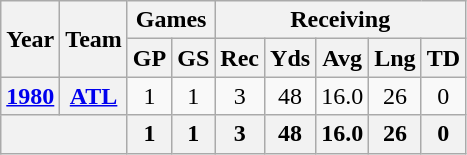<table class="wikitable" style="text-align:center">
<tr>
<th rowspan="2">Year</th>
<th rowspan="2">Team</th>
<th colspan="2">Games</th>
<th colspan="5">Receiving</th>
</tr>
<tr>
<th>GP</th>
<th>GS</th>
<th>Rec</th>
<th>Yds</th>
<th>Avg</th>
<th>Lng</th>
<th>TD</th>
</tr>
<tr>
<th><a href='#'>1980</a></th>
<th><a href='#'>ATL</a></th>
<td>1</td>
<td>1</td>
<td>3</td>
<td>48</td>
<td>16.0</td>
<td>26</td>
<td>0</td>
</tr>
<tr>
<th colspan="2"></th>
<th>1</th>
<th>1</th>
<th>3</th>
<th>48</th>
<th>16.0</th>
<th>26</th>
<th>0</th>
</tr>
</table>
